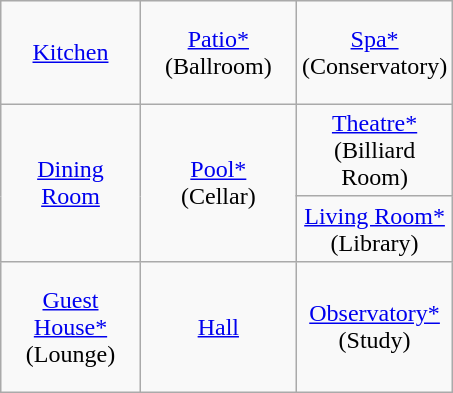<table class="wikitable" style="text-align:center;">
<tr>
<td width="60px"><a href='#'>Kitchen</a></td>
<td width="60px" style="padding:1em;"><a href='#'>Patio*</a> <br> (Ballroom)</td>
<td width="60px"><a href='#'>Spa*</a> (Conservatory)</td>
</tr>
<tr>
<td width="60px" rowspan="2"><a href='#'>Dining Room</a></td>
<td rowspan="2"><a href='#'>Pool*</a> <br>(Cellar)</td>
<td><a href='#'>Theatre*</a> <br>(Billiard Room)</td>
</tr>
<tr>
<td width="60px"><a href='#'>Living Room*</a> (Library)</td>
</tr>
<tr>
<td width="60px" style="padding:1em;"><a href='#'>Guest House*</a> (Lounge)</td>
<td><a href='#'>Hall</a></td>
<td><a href='#'>Observatory*</a> (Study)</td>
</tr>
</table>
